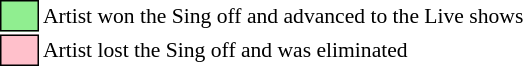<table class="toccolours" style="font-size: 90%; white-space: nowrap;">
<tr>
<td style="background:lightgreen; border:1px solid black;">      </td>
<td>Artist won the Sing off and advanced to the Live shows</td>
</tr>
<tr>
<td style="background:pink; border:1px solid black;">      </td>
<td>Artist lost the Sing off and was eliminated</td>
</tr>
</table>
